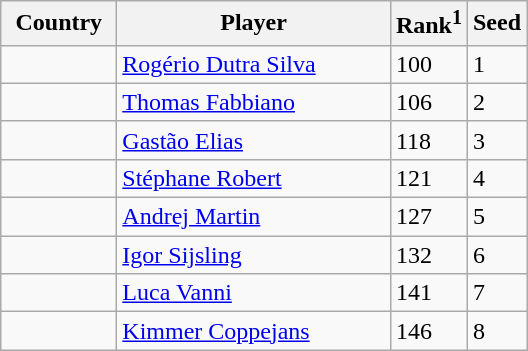<table class="sortable wikitable">
<tr>
<th width="70">Country</th>
<th width="175">Player</th>
<th>Rank<sup>1</sup></th>
<th>Seed</th>
</tr>
<tr>
<td></td>
<td><a href='#'>Rogério Dutra Silva</a></td>
<td>100</td>
<td>1</td>
</tr>
<tr>
<td></td>
<td><a href='#'>Thomas Fabbiano</a></td>
<td>106</td>
<td>2</td>
</tr>
<tr>
<td></td>
<td><a href='#'>Gastão Elias</a></td>
<td>118</td>
<td>3</td>
</tr>
<tr>
<td></td>
<td><a href='#'>Stéphane Robert</a></td>
<td>121</td>
<td>4</td>
</tr>
<tr>
<td></td>
<td><a href='#'>Andrej Martin</a></td>
<td>127</td>
<td>5</td>
</tr>
<tr>
<td></td>
<td><a href='#'>Igor Sijsling</a></td>
<td>132</td>
<td>6</td>
</tr>
<tr>
<td></td>
<td><a href='#'>Luca Vanni</a></td>
<td>141</td>
<td>7</td>
</tr>
<tr>
<td></td>
<td><a href='#'>Kimmer Coppejans</a></td>
<td>146</td>
<td>8</td>
</tr>
</table>
